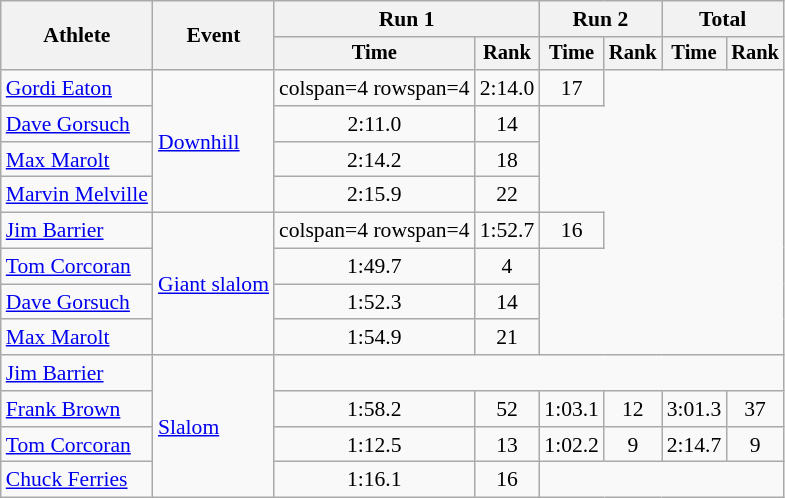<table class=wikitable style=font-size:90%;text-align:center>
<tr>
<th rowspan=2>Athlete</th>
<th rowspan=2>Event</th>
<th colspan=2>Run 1</th>
<th colspan=2>Run 2</th>
<th colspan=2>Total</th>
</tr>
<tr style=font-size:95%>
<th>Time</th>
<th>Rank</th>
<th>Time</th>
<th>Rank</th>
<th>Time</th>
<th>Rank</th>
</tr>
<tr>
<td align=left><a href='#'>Gordi Eaton</a></td>
<td align=left rowspan=4><a href='#'>Downhill</a></td>
<td>colspan=4 rowspan=4 </td>
<td>2:14.0</td>
<td>17</td>
</tr>
<tr>
<td align=left><a href='#'>Dave Gorsuch</a></td>
<td>2:11.0</td>
<td>14</td>
</tr>
<tr>
<td align=left><a href='#'>Max Marolt</a></td>
<td>2:14.2</td>
<td>18</td>
</tr>
<tr>
<td align=left><a href='#'>Marvin Melville</a></td>
<td>2:15.9</td>
<td>22</td>
</tr>
<tr>
<td align=left><a href='#'>Jim Barrier</a></td>
<td align=left rowspan=4><a href='#'>Giant slalom</a></td>
<td>colspan=4 rowspan=4 </td>
<td>1:52.7</td>
<td>16</td>
</tr>
<tr>
<td align=left><a href='#'>Tom Corcoran</a></td>
<td>1:49.7</td>
<td>4</td>
</tr>
<tr>
<td align=left><a href='#'>Dave Gorsuch</a></td>
<td>1:52.3</td>
<td>14</td>
</tr>
<tr>
<td align=left><a href='#'>Max Marolt</a></td>
<td>1:54.9</td>
<td>21</td>
</tr>
<tr>
<td align=left><a href='#'>Jim Barrier</a></td>
<td align=left rowspan=4><a href='#'>Slalom</a></td>
<td colspan=6></td>
</tr>
<tr>
<td align=left><a href='#'>Frank Brown</a></td>
<td>1:58.2</td>
<td>52</td>
<td>1:03.1</td>
<td>12</td>
<td>3:01.3</td>
<td>37</td>
</tr>
<tr>
<td align=left><a href='#'>Tom Corcoran</a></td>
<td>1:12.5</td>
<td>13</td>
<td>1:02.2</td>
<td>9</td>
<td>2:14.7</td>
<td>9</td>
</tr>
<tr>
<td align=left><a href='#'>Chuck Ferries</a></td>
<td>1:16.1</td>
<td>16</td>
<td colspan=4></td>
</tr>
</table>
